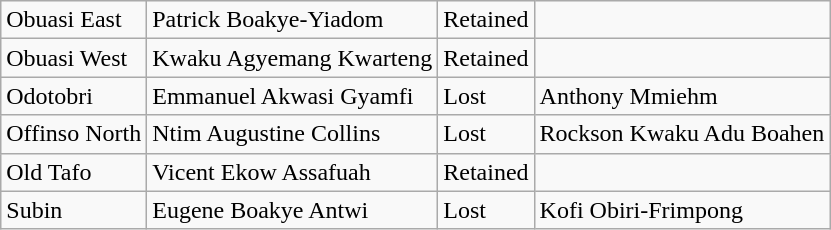<table class="wikitable">
<tr>
<td>Obuasi East</td>
<td>Patrick Boakye-Yiadom</td>
<td>Retained</td>
<td></td>
</tr>
<tr>
<td>Obuasi West</td>
<td>Kwaku Agyemang Kwarteng</td>
<td>Retained</td>
<td></td>
</tr>
<tr>
<td>Odotobri</td>
<td>Emmanuel Akwasi Gyamfi</td>
<td>Lost</td>
<td>Anthony Mmiehm</td>
</tr>
<tr>
<td>Offinso North</td>
<td>Ntim Augustine Collins</td>
<td>Lost</td>
<td>Rockson Kwaku Adu Boahen</td>
</tr>
<tr>
<td>Old Tafo</td>
<td>Vicent Ekow Assafuah</td>
<td>Retained</td>
<td></td>
</tr>
<tr>
<td>Subin</td>
<td>Eugene Boakye Antwi</td>
<td>Lost</td>
<td>Kofi Obiri-Frimpong</td>
</tr>
</table>
